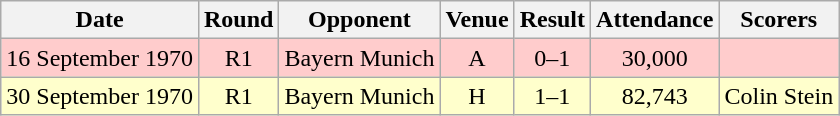<table class="wikitable sortable" style="font-size:100%; text-align:center">
<tr>
<th>Date</th>
<th>Round</th>
<th>Opponent</th>
<th>Venue</th>
<th>Result</th>
<th>Attendance</th>
<th>Scorers</th>
</tr>
<tr bgcolor="#ffcccc">
<td>16 September 1970</td>
<td>R1</td>
<td>Bayern Munich</td>
<td>A</td>
<td>0–1</td>
<td>30,000</td>
<td></td>
</tr>
<tr bgcolor="#ffffcc">
<td>30 September 1970</td>
<td>R1</td>
<td>Bayern Munich</td>
<td>H</td>
<td>1–1</td>
<td>82,743</td>
<td>Colin Stein</td>
</tr>
</table>
